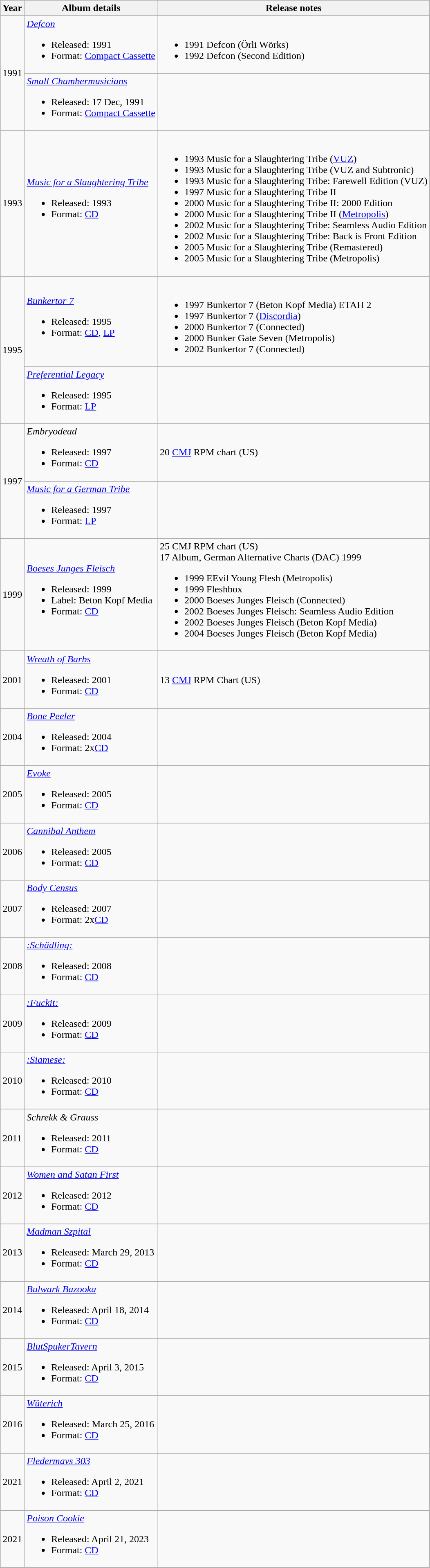<table class="wikitable">
<tr>
<th>Year</th>
<th>Album details</th>
<th>Release notes</th>
</tr>
<tr>
<td rowspan="2">1991</td>
<td align="left"><em><a href='#'>Defcon</a></em><br><ul><li>Released: 1991</li><li>Format: <a href='#'>Compact Cassette</a></li></ul></td>
<td><br><ul><li>1991 Defcon (Örli Wörks)</li><li>1992 Defcon (Second Edition)</li></ul></td>
</tr>
<tr>
<td align="left"><em><a href='#'>Small Chambermusicians</a></em><br><ul><li>Released: 17 Dec, 1991</li><li>Format: <a href='#'>Compact Cassette</a></li></ul></td>
<td></td>
</tr>
<tr>
<td>1993</td>
<td align="left"><em><a href='#'>Music for a Slaughtering Tribe</a></em><br><ul><li>Released: 1993</li><li>Format: <a href='#'>CD</a></li></ul></td>
<td><br><ul><li>1993 Music for a Slaughtering Tribe (<a href='#'>VUZ</a>)</li><li>1993 Music for a Slaughtering Tribe (VUZ and Subtronic)</li><li>1993 Music for a Slaughtering Tribe: Farewell Edition (VUZ)</li><li>1997 Music for a Slaughtering Tribe II</li><li>2000 Music for a Slaughtering Tribe II: 2000 Edition</li><li>2000 Music for a Slaughtering Tribe II (<a href='#'>Metropolis</a>)</li><li>2002 Music for a Slaughtering Tribe: Seamless Audio Edition</li><li>2002 Music for a Slaughtering Tribe: Back is Front Edition</li><li>2005 Music for a Slaughtering Tribe (Remastered)</li><li>2005 Music for a Slaughtering Tribe (Metropolis)</li></ul></td>
</tr>
<tr>
<td rowspan="2">1995</td>
<td align="left"><em><a href='#'>Bunkertor 7</a></em><br><ul><li>Released: 1995</li><li>Format: <a href='#'>CD</a>, <a href='#'>LP</a></li></ul></td>
<td><br><ul><li>1997 Bunkertor 7 (Beton Kopf Media) ETAH 2</li><li>1997 Bunkertor 7 (<a href='#'>Discordia</a>)</li><li>2000 Bunkertor 7 (Connected)</li><li>2000 Bunker Gate Seven (Metropolis)</li><li>2002 Bunkertor 7 (Connected)</li></ul></td>
</tr>
<tr>
<td align="left"><em><a href='#'>Preferential Legacy</a></em><br><ul><li>Released: 1995</li><li>Format: <a href='#'>LP</a></li></ul></td>
<td></td>
</tr>
<tr>
<td rowspan="2">1997</td>
<td align="left"><em>Embryodead</em><br><ul><li>Released: 1997</li><li>Format: <a href='#'>CD</a></li></ul></td>
<td>20 <a href='#'>CMJ</a> RPM chart (US)</td>
</tr>
<tr>
<td align="left"><em><a href='#'>Music for a German Tribe</a></em><br><ul><li>Released: 1997</li><li>Format: <a href='#'>LP</a></li></ul></td>
<td></td>
</tr>
<tr>
<td>1999</td>
<td align="left"><em><a href='#'>Boeses Junges Fleisch</a></em><br><ul><li>Released: 1999</li><li>Label: Beton Kopf Media</li><li>Format: <a href='#'>CD</a></li></ul></td>
<td>25 CMJ RPM chart (US)<br>17 Album, German Alternative Charts (DAC) 1999<ul><li>1999 EEvil Young Flesh (Metropolis)</li><li>1999 Fleshbox</li><li>2000 Boeses Junges Fleisch (Connected)</li><li>2002 Boeses Junges Fleisch: Seamless Audio Edition</li><li>2002 Boeses Junges Fleisch (Beton Kopf Media)</li><li>2004 Boeses Junges Fleisch (Beton Kopf Media)</li></ul></td>
</tr>
<tr>
<td>2001</td>
<td align="left"><em><a href='#'>Wreath of Barbs</a></em><br><ul><li>Released: 2001</li><li>Format: <a href='#'>CD</a></li></ul></td>
<td>13 <a href='#'>CMJ</a> RPM Chart (US)</td>
</tr>
<tr>
<td>2004</td>
<td align="left"><em><a href='#'>Bone Peeler</a></em><br><ul><li>Released: 2004</li><li>Format: 2x<a href='#'>CD</a></li></ul></td>
<td></td>
</tr>
<tr>
<td>2005</td>
<td align="left"><em><a href='#'>Evoke</a></em><br><ul><li>Released: 2005</li><li>Format: <a href='#'>CD</a></li></ul></td>
<td></td>
</tr>
<tr>
<td>2006</td>
<td align="left"><em><a href='#'>Cannibal Anthem</a></em><br><ul><li>Released: 2005</li><li>Format: <a href='#'>CD</a></li></ul></td>
<td></td>
</tr>
<tr>
<td>2007</td>
<td align="left"><em><a href='#'>Body Census</a></em><br><ul><li>Released: 2007</li><li>Format: 2x<a href='#'>CD</a></li></ul></td>
<td></td>
</tr>
<tr>
<td>2008</td>
<td align="left"><em><a href='#'>:Schädling:</a></em><br><ul><li>Released: 2008</li><li>Format: <a href='#'>CD</a></li></ul></td>
<td></td>
</tr>
<tr>
<td>2009</td>
<td align="left"><em><a href='#'>:Fuckit:</a></em><br><ul><li>Released: 2009</li><li>Format: <a href='#'>CD</a></li></ul></td>
<td></td>
</tr>
<tr>
<td>2010</td>
<td align="left"><em><a href='#'>:Siamese:</a></em><br><ul><li>Released: 2010</li><li>Format: <a href='#'>CD</a></li></ul></td>
<td></td>
</tr>
<tr>
<td>2011</td>
<td align="left"><em>Schrekk & Grauss</em><br><ul><li>Released: 2011</li><li>Format: <a href='#'>CD</a></li></ul></td>
<td></td>
</tr>
<tr>
<td>2012</td>
<td align="left"><em><a href='#'>Women and Satan First</a></em><br><ul><li>Released: 2012</li><li>Format: <a href='#'>CD</a></li></ul></td>
<td></td>
</tr>
<tr>
<td>2013</td>
<td align="left"><em><a href='#'>Madman Szpital</a></em><br><ul><li>Released: March 29, 2013</li><li>Format: <a href='#'>CD</a></li></ul></td>
<td></td>
</tr>
<tr>
<td>2014</td>
<td align="left"><em><a href='#'>Bulwark Bazooka</a></em><br><ul><li>Released: April 18, 2014</li><li>Format: <a href='#'>CD</a></li></ul></td>
</tr>
<tr>
<td>2015</td>
<td align="left"><em><a href='#'>BlutSpukerTavern</a></em><br><ul><li>Released: April 3, 2015 </li><li>Format: <a href='#'>CD</a></li></ul></td>
<td></td>
</tr>
<tr>
<td>2016</td>
<td align="left"><em><a href='#'>Wüterich</a></em><br><ul><li>Released: March 25, 2016 </li><li>Format: <a href='#'>CD</a></li></ul></td>
<td></td>
</tr>
<tr>
<td>2021</td>
<td align="left"><em><a href='#'>Fledermavs 303</a></em><br><ul><li>Released: April 2, 2021 </li><li>Format: <a href='#'>CD</a></li></ul></td>
</tr>
<tr>
<td>2021</td>
<td align="left"><em><a href='#'>Poison Cookie</a></em><br><ul><li>Released: April 21, 2023</li><li>Format: <a href='#'>CD</a></li></ul></td>
<td></td>
</tr>
</table>
